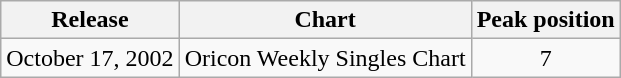<table class="wikitable">
<tr>
<th align="left">Release</th>
<th align="left">Chart</th>
<th align="left">Peak position</th>
</tr>
<tr>
<td align="left">October 17, 2002</td>
<td align="left">Oricon Weekly Singles Chart</td>
<td align="center">7</td>
</tr>
</table>
